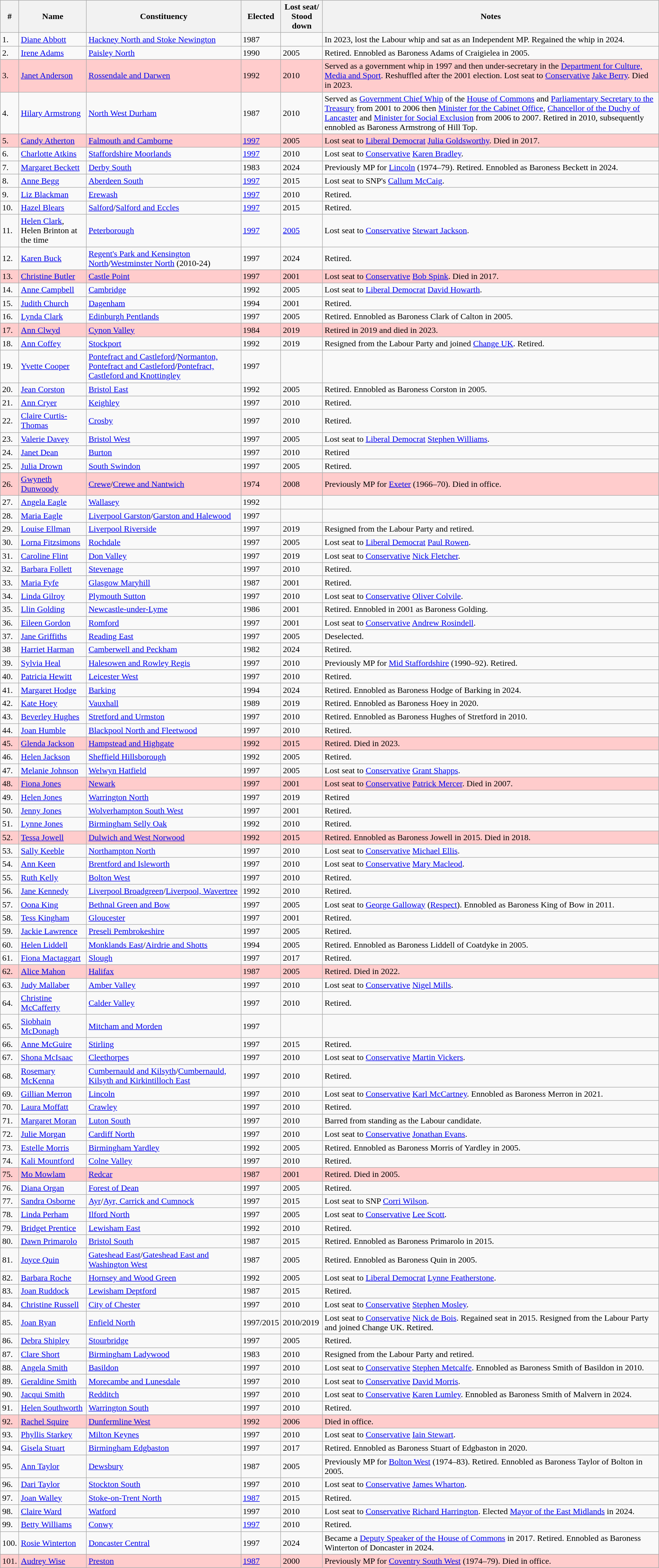<table class="wikitable sortable">
<tr>
<th>#</th>
<th>Name</th>
<th>Constituency</th>
<th>Elected</th>
<th>Lost seat/<br>Stood down</th>
<th>Notes</th>
</tr>
<tr>
<td>1.</td>
<td><a href='#'>Diane Abbott</a></td>
<td><a href='#'>Hackney North and Stoke Newington</a></td>
<td>1987</td>
<td></td>
<td>In 2023, lost the Labour whip and sat as an Independent MP. Regained the whip in 2024.</td>
</tr>
<tr>
<td>2.</td>
<td><a href='#'>Irene Adams</a></td>
<td><a href='#'>Paisley North</a></td>
<td>1990</td>
<td>2005</td>
<td>Retired. Ennobled as Baroness Adams of Craigielea in 2005.</td>
</tr>
<tr bgcolor="#fcc" |>
<td>3.</td>
<td><a href='#'>Janet Anderson</a></td>
<td><a href='#'>Rossendale and Darwen</a></td>
<td>1992</td>
<td>2010</td>
<td>Served as a government whip in 1997 and then under-secretary in the <a href='#'>Department for Culture, Media and Sport</a>. Reshuffled after the 2001 election. Lost seat to <a href='#'>Conservative</a> <a href='#'>Jake Berry</a>. Died in 2023.</td>
</tr>
<tr>
<td>4.</td>
<td><a href='#'>Hilary Armstrong</a></td>
<td><a href='#'>North West Durham</a></td>
<td>1987</td>
<td>2010</td>
<td>Served as <a href='#'>Government Chief Whip</a> of the <a href='#'>House of Commons</a> and <a href='#'>Parliamentary Secretary to the Treasury</a> from 2001 to 2006 then <a href='#'>Minister for the Cabinet Office</a>, <a href='#'>Chancellor of the Duchy of Lancaster</a> and <a href='#'>Minister for Social Exclusion</a> from 2006 to 2007. Retired in 2010, subsequently ennobled as Baroness Armstrong of Hill Top.</td>
</tr>
<tr bgcolor="#fcc" |>
<td>5.</td>
<td><a href='#'>Candy Atherton</a></td>
<td><a href='#'>Falmouth and Camborne</a></td>
<td><a href='#'>1997</a></td>
<td>2005</td>
<td>Lost seat to <a href='#'>Liberal Democrat</a> <a href='#'>Julia Goldsworthy</a>. Died in 2017.</td>
</tr>
<tr>
<td>6.</td>
<td><a href='#'>Charlotte Atkins</a></td>
<td><a href='#'>Staffordshire Moorlands</a></td>
<td><a href='#'>1997</a></td>
<td>2010</td>
<td>Lost seat to <a href='#'>Conservative</a> <a href='#'>Karen Bradley</a>.</td>
</tr>
<tr>
<td>7.</td>
<td><a href='#'>Margaret Beckett</a></td>
<td><a href='#'>Derby South</a></td>
<td>1983</td>
<td>2024</td>
<td>Previously MP for <a href='#'>Lincoln</a> (1974–79). Retired. Ennobled as Baroness Beckett in 2024.</td>
</tr>
<tr>
<td>8.</td>
<td><a href='#'>Anne Begg</a></td>
<td><a href='#'>Aberdeen South</a></td>
<td><a href='#'>1997</a></td>
<td>2015</td>
<td>Lost seat to SNP's <a href='#'>Callum McCaig</a>.</td>
</tr>
<tr>
<td>9.</td>
<td><a href='#'>Liz Blackman</a></td>
<td><a href='#'>Erewash</a></td>
<td><a href='#'>1997</a></td>
<td>2010</td>
<td>Retired.</td>
</tr>
<tr>
<td>10.</td>
<td><a href='#'>Hazel Blears</a></td>
<td><a href='#'>Salford</a>/<a href='#'>Salford and Eccles</a></td>
<td><a href='#'>1997</a></td>
<td>2015</td>
<td>Retired.</td>
</tr>
<tr>
<td>11.</td>
<td><a href='#'>Helen Clark</a>, Helen Brinton at the time</td>
<td><a href='#'>Peterborough</a></td>
<td><a href='#'>1997</a></td>
<td><a href='#'>2005</a></td>
<td>Lost seat to <a href='#'>Conservative</a> <a href='#'>Stewart Jackson</a>.</td>
</tr>
<tr>
<td>12.</td>
<td><a href='#'>Karen Buck</a></td>
<td><a href='#'>Regent's Park and Kensington North</a>/<a href='#'>Westminster North</a> (2010-24)</td>
<td>1997</td>
<td>2024</td>
<td>Retired.</td>
</tr>
<tr bgcolor="#fcc" |>
<td>13.</td>
<td><a href='#'>Christine Butler</a></td>
<td><a href='#'>Castle Point</a></td>
<td>1997</td>
<td>2001</td>
<td>Lost seat to <a href='#'>Conservative</a> <a href='#'>Bob Spink</a>. Died in 2017.</td>
</tr>
<tr>
<td>14.</td>
<td><a href='#'>Anne Campbell</a></td>
<td><a href='#'>Cambridge</a></td>
<td>1992</td>
<td>2005</td>
<td>Lost seat to <a href='#'>Liberal Democrat</a> <a href='#'>David Howarth</a>.</td>
</tr>
<tr>
<td>15.</td>
<td><a href='#'>Judith Church</a></td>
<td><a href='#'>Dagenham</a></td>
<td>1994</td>
<td>2001</td>
<td>Retired.</td>
</tr>
<tr>
<td>16.</td>
<td><a href='#'>Lynda Clark</a></td>
<td><a href='#'>Edinburgh Pentlands</a></td>
<td>1997</td>
<td>2005</td>
<td>Retired. Ennobled as Baroness Clark of Calton in 2005.</td>
</tr>
<tr bgcolor="#fcc" |>
<td>17.</td>
<td><a href='#'>Ann Clwyd</a></td>
<td><a href='#'>Cynon Valley</a></td>
<td>1984</td>
<td>2019</td>
<td>Retired in 2019 and died in 2023.</td>
</tr>
<tr>
<td>18.</td>
<td><a href='#'>Ann Coffey</a></td>
<td><a href='#'>Stockport</a></td>
<td>1992</td>
<td>2019</td>
<td>Resigned from the Labour Party and joined <a href='#'>Change UK</a>. Retired.</td>
</tr>
<tr>
<td>19.</td>
<td><a href='#'>Yvette Cooper</a></td>
<td><a href='#'>Pontefract and Castleford</a>/<a href='#'>Normanton, Pontefract and Castleford</a>/<a href='#'>Pontefract, Castleford and Knottingley</a></td>
<td>1997</td>
<td></td>
<td></td>
</tr>
<tr>
<td>20.</td>
<td><a href='#'>Jean Corston</a></td>
<td><a href='#'>Bristol East</a></td>
<td>1992</td>
<td>2005</td>
<td>Retired. Ennobled as Baroness Corston in 2005.</td>
</tr>
<tr>
<td>21.</td>
<td><a href='#'>Ann Cryer</a></td>
<td><a href='#'>Keighley</a></td>
<td>1997</td>
<td>2010</td>
<td>Retired.</td>
</tr>
<tr>
<td>22.</td>
<td><a href='#'>Claire Curtis-Thomas</a></td>
<td><a href='#'>Crosby</a></td>
<td>1997</td>
<td>2010</td>
<td>Retired.</td>
</tr>
<tr>
<td>23.</td>
<td><a href='#'>Valerie Davey</a></td>
<td><a href='#'>Bristol West</a></td>
<td>1997</td>
<td>2005</td>
<td>Lost seat to <a href='#'>Liberal Democrat</a> <a href='#'>Stephen Williams</a>.</td>
</tr>
<tr>
<td>24.</td>
<td><a href='#'>Janet Dean</a></td>
<td><a href='#'>Burton</a></td>
<td>1997</td>
<td>2010</td>
<td>Retired</td>
</tr>
<tr>
<td>25.</td>
<td><a href='#'>Julia Drown</a></td>
<td><a href='#'>South Swindon</a></td>
<td>1997</td>
<td>2005</td>
<td>Retired.</td>
</tr>
<tr bgcolor="#fcc" |>
<td>26.</td>
<td><a href='#'>Gwyneth Dunwoody</a></td>
<td><a href='#'>Crewe</a>/<a href='#'>Crewe and Nantwich</a></td>
<td>1974</td>
<td>2008</td>
<td>Previously MP for <a href='#'>Exeter</a> (1966–70). Died in office.</td>
</tr>
<tr>
<td>27.</td>
<td><a href='#'>Angela Eagle</a></td>
<td><a href='#'>Wallasey</a></td>
<td>1992</td>
<td></td>
<td></td>
</tr>
<tr>
<td>28.</td>
<td><a href='#'>Maria Eagle</a></td>
<td><a href='#'>Liverpool Garston</a>/<a href='#'>Garston and Halewood</a></td>
<td>1997</td>
<td></td>
<td></td>
</tr>
<tr>
<td>29.</td>
<td><a href='#'>Louise Ellman</a></td>
<td><a href='#'>Liverpool Riverside</a></td>
<td>1997</td>
<td>2019</td>
<td>Resigned from the Labour Party and retired.</td>
</tr>
<tr>
<td>30.</td>
<td><a href='#'>Lorna Fitzsimons</a></td>
<td><a href='#'>Rochdale</a></td>
<td>1997</td>
<td>2005</td>
<td>Lost seat to <a href='#'>Liberal Democrat</a> <a href='#'>Paul Rowen</a>.</td>
</tr>
<tr>
<td>31.</td>
<td><a href='#'>Caroline Flint</a></td>
<td><a href='#'>Don Valley</a></td>
<td>1997</td>
<td>2019</td>
<td>Lost seat to <a href='#'>Conservative</a> <a href='#'>Nick Fletcher</a>.</td>
</tr>
<tr>
<td>32.</td>
<td><a href='#'>Barbara Follett</a></td>
<td><a href='#'>Stevenage</a></td>
<td>1997</td>
<td>2010</td>
<td>Retired.</td>
</tr>
<tr>
<td>33.</td>
<td><a href='#'>Maria Fyfe</a></td>
<td><a href='#'>Glasgow Maryhill</a></td>
<td>1987</td>
<td>2001</td>
<td>Retired.</td>
</tr>
<tr>
<td>34.</td>
<td><a href='#'>Linda Gilroy</a></td>
<td><a href='#'>Plymouth Sutton</a></td>
<td>1997</td>
<td>2010</td>
<td>Lost seat to <a href='#'>Conservative</a> <a href='#'>Oliver Colvile</a>.</td>
</tr>
<tr>
<td>35.</td>
<td><a href='#'>Llin Golding</a></td>
<td><a href='#'>Newcastle-under-Lyme</a></td>
<td>1986</td>
<td>2001</td>
<td>Retired. Ennobled in 2001 as Baroness Golding.</td>
</tr>
<tr>
<td>36.</td>
<td><a href='#'>Eileen Gordon</a></td>
<td><a href='#'>Romford</a></td>
<td>1997</td>
<td>2001</td>
<td>Lost seat to <a href='#'>Conservative</a> <a href='#'>Andrew Rosindell</a>.</td>
</tr>
<tr>
<td>37.</td>
<td><a href='#'>Jane Griffiths</a></td>
<td><a href='#'>Reading East</a></td>
<td>1997</td>
<td>2005</td>
<td>Deselected.</td>
</tr>
<tr>
<td>38</td>
<td><a href='#'>Harriet Harman</a></td>
<td><a href='#'>Camberwell and Peckham</a></td>
<td>1982</td>
<td>2024</td>
<td>Retired.</td>
</tr>
<tr>
<td>39.</td>
<td><a href='#'>Sylvia Heal</a></td>
<td><a href='#'>Halesowen and Rowley Regis</a></td>
<td>1997</td>
<td>2010</td>
<td>Previously MP for <a href='#'>Mid Staffordshire</a> (1990–92). Retired.</td>
</tr>
<tr>
<td>40.</td>
<td><a href='#'>Patricia Hewitt</a></td>
<td><a href='#'>Leicester West</a></td>
<td>1997</td>
<td>2010</td>
<td>Retired.</td>
</tr>
<tr>
<td>41.</td>
<td><a href='#'>Margaret Hodge</a></td>
<td><a href='#'>Barking</a></td>
<td>1994</td>
<td>2024</td>
<td>Retired. Ennobled as Baroness Hodge of Barking in 2024.</td>
</tr>
<tr>
<td>42.</td>
<td><a href='#'>Kate Hoey</a></td>
<td><a href='#'>Vauxhall</a></td>
<td>1989</td>
<td>2019</td>
<td>Retired. Ennobled as Baroness Hoey in 2020.</td>
</tr>
<tr>
<td>43.</td>
<td><a href='#'>Beverley Hughes</a></td>
<td><a href='#'>Stretford and Urmston</a></td>
<td>1997</td>
<td>2010</td>
<td>Retired. Ennobled as Baroness Hughes of Stretford in 2010.</td>
</tr>
<tr>
<td>44.</td>
<td><a href='#'>Joan Humble</a></td>
<td><a href='#'>Blackpool North and Fleetwood</a></td>
<td>1997</td>
<td>2010</td>
<td>Retired.</td>
</tr>
<tr bgcolor="#fcc" |>
<td>45.</td>
<td><a href='#'>Glenda Jackson</a></td>
<td><a href='#'>Hampstead and Highgate</a></td>
<td>1992</td>
<td>2015</td>
<td>Retired. Died in 2023.</td>
</tr>
<tr>
<td>46.</td>
<td><a href='#'>Helen Jackson</a></td>
<td><a href='#'>Sheffield Hillsborough</a></td>
<td>1992</td>
<td>2005</td>
<td>Retired.</td>
</tr>
<tr>
<td>47.</td>
<td><a href='#'>Melanie Johnson</a></td>
<td><a href='#'>Welwyn Hatfield</a></td>
<td>1997</td>
<td>2005</td>
<td>Lost seat to <a href='#'>Conservative</a> <a href='#'>Grant Shapps</a>.</td>
</tr>
<tr bgcolor="#fcc" |>
<td>48.</td>
<td><a href='#'>Fiona Jones</a></td>
<td><a href='#'>Newark</a></td>
<td>1997</td>
<td>2001</td>
<td>Lost seat to <a href='#'>Conservative</a> <a href='#'>Patrick Mercer</a>. Died in 2007.</td>
</tr>
<tr>
<td>49.</td>
<td><a href='#'>Helen Jones</a></td>
<td><a href='#'>Warrington North</a></td>
<td>1997</td>
<td>2019</td>
<td>Retired</td>
</tr>
<tr>
<td>50.</td>
<td><a href='#'>Jenny Jones</a></td>
<td><a href='#'>Wolverhampton South West</a></td>
<td>1997</td>
<td>2001</td>
<td>Retired.</td>
</tr>
<tr>
<td>51.</td>
<td><a href='#'>Lynne Jones</a></td>
<td><a href='#'>Birmingham Selly Oak</a></td>
<td>1992</td>
<td>2010</td>
<td>Retired.</td>
</tr>
<tr bgcolor="#fcc" |>
<td>52.</td>
<td><a href='#'>Tessa Jowell</a></td>
<td><a href='#'>Dulwich and West Norwood</a></td>
<td>1992</td>
<td>2015</td>
<td>Retired. Ennobled as Baroness Jowell in 2015. Died in 2018.</td>
</tr>
<tr>
<td>53.</td>
<td><a href='#'>Sally Keeble</a></td>
<td><a href='#'>Northampton North</a></td>
<td>1997</td>
<td>2010</td>
<td>Lost seat to <a href='#'>Conservative</a> <a href='#'>Michael Ellis</a>.</td>
</tr>
<tr>
<td>54.</td>
<td><a href='#'>Ann Keen</a></td>
<td><a href='#'>Brentford and Isleworth</a></td>
<td>1997</td>
<td>2010</td>
<td>Lost seat to <a href='#'>Conservative</a> <a href='#'>Mary Macleod</a>.</td>
</tr>
<tr>
<td>55.</td>
<td><a href='#'>Ruth Kelly</a></td>
<td><a href='#'>Bolton West</a></td>
<td>1997</td>
<td>2010</td>
<td>Retired.</td>
</tr>
<tr>
<td>56.</td>
<td><a href='#'>Jane Kennedy</a></td>
<td><a href='#'>Liverpool Broadgreen</a>/<a href='#'>Liverpool, Wavertree</a></td>
<td>1992</td>
<td>2010</td>
<td>Retired.</td>
</tr>
<tr>
<td>57.</td>
<td><a href='#'>Oona King</a></td>
<td><a href='#'>Bethnal Green and Bow</a></td>
<td>1997</td>
<td>2005</td>
<td>Lost seat to <a href='#'>George Galloway</a> (<a href='#'>Respect</a>). Ennobled as Baroness King of Bow in 2011.</td>
</tr>
<tr>
<td>58.</td>
<td><a href='#'>Tess Kingham</a></td>
<td><a href='#'>Gloucester</a></td>
<td>1997</td>
<td>2001</td>
<td>Retired.</td>
</tr>
<tr>
<td>59.</td>
<td><a href='#'>Jackie Lawrence</a></td>
<td><a href='#'>Preseli Pembrokeshire</a></td>
<td>1997</td>
<td>2005</td>
<td>Retired.</td>
</tr>
<tr>
<td>60.</td>
<td><a href='#'>Helen Liddell</a></td>
<td><a href='#'>Monklands East</a>/<a href='#'>Airdrie and Shotts</a></td>
<td>1994</td>
<td>2005</td>
<td>Retired. Ennobled as Baroness Liddell of Coatdyke in 2005.</td>
</tr>
<tr>
<td>61.</td>
<td><a href='#'>Fiona Mactaggart</a></td>
<td><a href='#'>Slough</a></td>
<td>1997</td>
<td>2017</td>
<td>Retired.</td>
</tr>
<tr bgcolor="#fcc" |>
<td>62.</td>
<td><a href='#'>Alice Mahon</a></td>
<td><a href='#'>Halifax</a></td>
<td>1987</td>
<td>2005</td>
<td>Retired. Died in 2022.</td>
</tr>
<tr>
<td>63.</td>
<td><a href='#'>Judy Mallaber</a></td>
<td><a href='#'>Amber Valley</a></td>
<td>1997</td>
<td>2010</td>
<td>Lost seat to <a href='#'>Conservative</a> <a href='#'>Nigel Mills</a>.</td>
</tr>
<tr>
<td>64.</td>
<td><a href='#'>Christine McCafferty</a></td>
<td><a href='#'>Calder Valley</a></td>
<td>1997</td>
<td>2010</td>
<td>Retired.</td>
</tr>
<tr>
<td>65.</td>
<td><a href='#'>Siobhain McDonagh</a></td>
<td><a href='#'>Mitcham and Morden</a></td>
<td>1997</td>
<td></td>
<td></td>
</tr>
<tr>
<td>66.</td>
<td><a href='#'>Anne McGuire</a></td>
<td><a href='#'>Stirling</a></td>
<td>1997</td>
<td>2015</td>
<td>Retired.</td>
</tr>
<tr>
<td>67.</td>
<td><a href='#'>Shona McIsaac</a></td>
<td><a href='#'>Cleethorpes</a></td>
<td>1997</td>
<td>2010</td>
<td>Lost seat to <a href='#'>Conservative</a> <a href='#'>Martin Vickers</a>.</td>
</tr>
<tr>
<td>68.</td>
<td><a href='#'>Rosemary McKenna</a></td>
<td><a href='#'>Cumbernauld and Kilsyth</a>/<a href='#'>Cumbernauld, Kilsyth and Kirkintilloch East</a></td>
<td>1997</td>
<td>2010</td>
<td>Retired.</td>
</tr>
<tr>
<td>69.</td>
<td><a href='#'>Gillian Merron</a></td>
<td><a href='#'>Lincoln</a></td>
<td>1997</td>
<td>2010</td>
<td>Lost seat to <a href='#'>Conservative</a> <a href='#'>Karl McCartney</a>. Ennobled as Baroness Merron in 2021.</td>
</tr>
<tr>
<td>70.</td>
<td><a href='#'>Laura Moffatt</a></td>
<td><a href='#'>Crawley</a></td>
<td>1997</td>
<td>2010</td>
<td>Retired.</td>
</tr>
<tr>
<td>71.</td>
<td><a href='#'>Margaret Moran</a></td>
<td><a href='#'>Luton South</a></td>
<td>1997</td>
<td>2010</td>
<td>Barred from standing as the Labour candidate.</td>
</tr>
<tr>
<td>72.</td>
<td><a href='#'>Julie Morgan</a></td>
<td><a href='#'>Cardiff North</a></td>
<td>1997</td>
<td>2010</td>
<td>Lost seat to <a href='#'>Conservative</a> <a href='#'>Jonathan Evans</a>.</td>
</tr>
<tr>
<td>73.</td>
<td><a href='#'>Estelle Morris</a></td>
<td><a href='#'>Birmingham Yardley</a></td>
<td>1992</td>
<td>2005</td>
<td>Retired. Ennobled as Baroness Morris of Yardley in 2005.</td>
</tr>
<tr>
<td>74.</td>
<td><a href='#'>Kali Mountford</a></td>
<td><a href='#'>Colne Valley</a></td>
<td>1997</td>
<td>2010</td>
<td>Retired.</td>
</tr>
<tr bgcolor="#fcc" |>
<td>75.</td>
<td><a href='#'>Mo Mowlam</a></td>
<td><a href='#'>Redcar</a></td>
<td>1987</td>
<td>2001</td>
<td>Retired. Died in 2005.</td>
</tr>
<tr>
<td>76.</td>
<td><a href='#'>Diana Organ</a></td>
<td><a href='#'>Forest of Dean</a></td>
<td>1997</td>
<td>2005</td>
<td>Retired.</td>
</tr>
<tr>
<td>77.</td>
<td><a href='#'>Sandra Osborne</a></td>
<td><a href='#'>Ayr</a>/<a href='#'>Ayr, Carrick and Cumnock</a></td>
<td>1997</td>
<td>2015</td>
<td>Lost seat to SNP <a href='#'>Corri Wilson</a>.</td>
</tr>
<tr>
<td>78.</td>
<td><a href='#'>Linda Perham</a></td>
<td><a href='#'>Ilford North</a></td>
<td>1997</td>
<td>2005</td>
<td>Lost seat to <a href='#'>Conservative</a> <a href='#'>Lee Scott</a>.</td>
</tr>
<tr>
<td>79.</td>
<td><a href='#'>Bridget Prentice</a></td>
<td><a href='#'>Lewisham East</a></td>
<td>1992</td>
<td>2010</td>
<td>Retired.</td>
</tr>
<tr>
<td>80.</td>
<td><a href='#'>Dawn Primarolo</a></td>
<td><a href='#'>Bristol South</a></td>
<td>1987</td>
<td>2015</td>
<td>Retired. Ennobled as Baroness Primarolo in 2015.</td>
</tr>
<tr>
<td>81.</td>
<td><a href='#'>Joyce Quin</a></td>
<td><a href='#'>Gateshead East</a>/<a href='#'>Gateshead East and Washington West</a></td>
<td>1987</td>
<td>2005</td>
<td>Retired. Ennobled as Baroness Quin in 2005.</td>
</tr>
<tr>
<td>82.</td>
<td><a href='#'>Barbara Roche</a></td>
<td><a href='#'>Hornsey and Wood Green</a></td>
<td>1992</td>
<td>2005</td>
<td>Lost seat to <a href='#'>Liberal Democrat</a> <a href='#'>Lynne Featherstone</a>.</td>
</tr>
<tr>
<td>83.</td>
<td><a href='#'>Joan Ruddock</a></td>
<td><a href='#'>Lewisham Deptford</a></td>
<td>1987</td>
<td>2015</td>
<td>Retired.</td>
</tr>
<tr>
<td>84.</td>
<td><a href='#'>Christine Russell</a></td>
<td><a href='#'>City of Chester</a></td>
<td>1997</td>
<td>2010</td>
<td>Lost seat to <a href='#'>Conservative</a> <a href='#'>Stephen Mosley</a>.</td>
</tr>
<tr>
<td>85.</td>
<td><a href='#'>Joan Ryan</a></td>
<td><a href='#'>Enfield North</a></td>
<td>1997/2015</td>
<td>2010/2019</td>
<td>Lost seat to <a href='#'>Conservative</a> <a href='#'>Nick de Bois</a>. Regained seat in 2015. Resigned from the Labour Party and joined Change UK. Retired.</td>
</tr>
<tr>
<td>86.</td>
<td><a href='#'>Debra Shipley</a></td>
<td><a href='#'>Stourbridge</a></td>
<td>1997</td>
<td>2005</td>
<td>Retired.</td>
</tr>
<tr>
<td>87.</td>
<td><a href='#'>Clare Short</a></td>
<td><a href='#'>Birmingham Ladywood</a></td>
<td>1983</td>
<td>2010</td>
<td>Resigned from the Labour Party and retired.</td>
</tr>
<tr>
<td>88.</td>
<td><a href='#'>Angela Smith</a></td>
<td><a href='#'>Basildon</a></td>
<td>1997</td>
<td>2010</td>
<td>Lost seat to <a href='#'>Conservative</a> <a href='#'>Stephen Metcalfe</a>. Ennobled as Baroness Smith of Basildon in 2010.</td>
</tr>
<tr>
<td>89.</td>
<td><a href='#'>Geraldine Smith</a></td>
<td><a href='#'>Morecambe and Lunesdale</a></td>
<td>1997</td>
<td>2010</td>
<td>Lost seat to <a href='#'>Conservative</a> <a href='#'>David Morris</a>.</td>
</tr>
<tr>
<td>90.</td>
<td><a href='#'>Jacqui Smith</a></td>
<td><a href='#'>Redditch</a></td>
<td>1997</td>
<td>2010</td>
<td>Lost seat to <a href='#'>Conservative</a> <a href='#'>Karen Lumley</a>. Ennobled as Baroness Smith of Malvern in 2024.</td>
</tr>
<tr>
<td>91.</td>
<td><a href='#'>Helen Southworth</a></td>
<td><a href='#'>Warrington South</a></td>
<td>1997</td>
<td>2010</td>
<td>Retired.</td>
</tr>
<tr bgcolor="#fcc" |>
<td>92.</td>
<td><a href='#'>Rachel Squire</a></td>
<td><a href='#'>Dunfermline West</a></td>
<td>1992</td>
<td>2006</td>
<td>Died in office.</td>
</tr>
<tr>
<td>93.</td>
<td><a href='#'>Phyllis Starkey</a></td>
<td><a href='#'>Milton Keynes</a></td>
<td>1997</td>
<td>2010</td>
<td>Lost seat to <a href='#'>Conservative</a> <a href='#'>Iain Stewart</a>.</td>
</tr>
<tr>
<td>94.</td>
<td><a href='#'>Gisela Stuart</a></td>
<td><a href='#'>Birmingham Edgbaston</a></td>
<td>1997</td>
<td>2017</td>
<td>Retired. Ennobled as Baroness Stuart of Edgbaston in 2020.</td>
</tr>
<tr>
<td>95.</td>
<td><a href='#'>Ann Taylor</a></td>
<td><a href='#'>Dewsbury</a></td>
<td>1987</td>
<td>2005</td>
<td>Previously MP for <a href='#'>Bolton West</a> (1974–83). Retired. Ennobled as Baroness Taylor of Bolton in 2005.</td>
</tr>
<tr>
<td>96.</td>
<td><a href='#'>Dari Taylor</a></td>
<td><a href='#'>Stockton South</a></td>
<td>1997</td>
<td>2010</td>
<td>Lost seat to <a href='#'>Conservative</a> <a href='#'>James Wharton</a>.</td>
</tr>
<tr>
<td>97.</td>
<td><a href='#'>Joan Walley</a></td>
<td><a href='#'>Stoke-on-Trent North</a></td>
<td><a href='#'>1987</a></td>
<td>2015</td>
<td>Retired.</td>
</tr>
<tr>
<td>98.</td>
<td><a href='#'>Claire Ward</a></td>
<td><a href='#'>Watford</a></td>
<td>1997</td>
<td>2010</td>
<td>Lost seat to <a href='#'>Conservative</a> <a href='#'>Richard Harrington</a>. Elected <a href='#'>Mayor of the East Midlands</a> in 2024.</td>
</tr>
<tr>
<td>99.</td>
<td><a href='#'>Betty Williams</a></td>
<td><a href='#'>Conwy</a></td>
<td><a href='#'>1997</a></td>
<td>2010</td>
<td>Retired.</td>
</tr>
<tr>
<td>100.</td>
<td><a href='#'>Rosie Winterton</a></td>
<td><a href='#'>Doncaster Central</a></td>
<td>1997</td>
<td>2024</td>
<td>Became a <a href='#'>Deputy Speaker of the House of Commons</a> in 2017. Retired. Ennobled as Baroness Winterton of Doncaster in 2024.</td>
</tr>
<tr bgcolor="#fcc" |>
<td>101.</td>
<td><a href='#'>Audrey Wise</a></td>
<td><a href='#'>Preston</a></td>
<td><a href='#'>1987</a></td>
<td>2000</td>
<td>Previously MP for <a href='#'>Coventry South West</a> (1974–79). Died in office.</td>
</tr>
</table>
